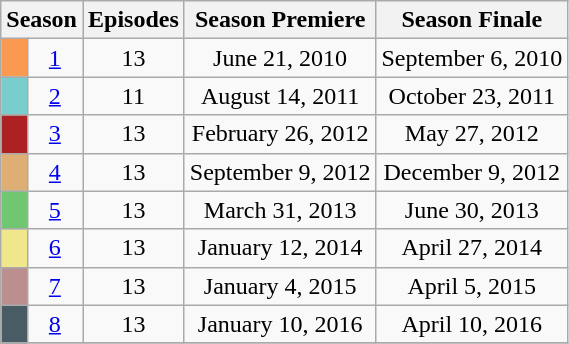<table class="wikitable">
<tr>
<th colspan="2">Season</th>
<th>Episodes</th>
<th>Season Premiere</th>
<th>Season Finale</th>
</tr>
<tr>
<td style="background:#FA9A50; height:5px;"></td>
<td style="text-align:center;"><a href='#'>1</a></td>
<td style="text-align:center;">13</td>
<td style="text-align:center;">June 21, 2010</td>
<td style="text-align:center;">September 6, 2010</td>
</tr>
<tr>
<td style="background:#79CDCD; height:5px;"></td>
<td style="text-align:center;"><a href='#'>2</a></td>
<td style="text-align:center;">11</td>
<td style="text-align:center;">August 14, 2011</td>
<td style="text-align:center;">October 23, 2011</td>
</tr>
<tr>
<td style="background:#AC2121; height:5px;"></td>
<td style="text-align:center;"><a href='#'>3</a></td>
<td style="text-align:center;">13</td>
<td style="text-align:center;">February 26, 2012</td>
<td style="text-align:center;">May 27, 2012</td>
</tr>
<tr>
<td style="background:#DFAE74; height:5px;"></td>
<td style="text-align:center;"><a href='#'>4</a></td>
<td style="text-align:center;">13</td>
<td style="text-align:center;">September 9, 2012</td>
<td style="text-align:center;">December 9, 2012</td>
</tr>
<tr>
<td style="background:#71C671; height:5px;"></td>
<td style="text-align:center;"><a href='#'>5</a></td>
<td style="text-align:center;">13</td>
<td style="text-align:center;">March 31, 2013</td>
<td style="text-align:center;">June 30, 2013</td>
</tr>
<tr>
<td style="background:#F0E68C; height:5px;"></td>
<td style="text-align:center;"><a href='#'>6</a></td>
<td style="text-align:center;">13</td>
<td style="text-align:center;">January 12, 2014</td>
<td style="text-align:center;">April 27, 2014</td>
</tr>
<tr>
<td style="background:#BC8F8F; height:5px;"></td>
<td style="text-align:center;"><a href='#'>7</a></td>
<td style="text-align:center;">13</td>
<td style="text-align:center;">January 4, 2015</td>
<td style="text-align:center;">April 5, 2015</td>
</tr>
<tr>
<td style="background:#495B64; height:5px;"></td>
<td style="text-align:center;"><a href='#'>8</a></td>
<td style="text-align:center;">13</td>
<td style="text-align:center;">January 10, 2016</td>
<td style="text-align:center;">April 10, 2016</td>
</tr>
<tr>
</tr>
</table>
